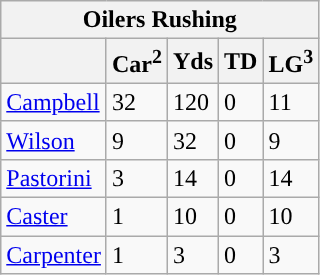<table class="wikitable">
<tr>
<th colspan="5">Oilers Rushing</th>
</tr>
<tr>
<th></th>
<th>Car<sup>2</sup></th>
<th>Yds</th>
<th>TD</th>
<th>LG<sup>3</sup></th>
</tr>
<tr>
<td><a href='#'>Campbell</a></td>
<td>32</td>
<td>120</td>
<td>0</td>
<td>11</td>
</tr>
<tr>
<td><a href='#'>Wilson</a></td>
<td>9</td>
<td>32</td>
<td>0</td>
<td>9</td>
</tr>
<tr>
<td><a href='#'>Pastorini</a></td>
<td>3</td>
<td>14</td>
<td>0</td>
<td>14</td>
</tr>
<tr>
<td><a href='#'>Caster</a></td>
<td>1</td>
<td>10</td>
<td>0</td>
<td>10</td>
</tr>
<tr>
<td><a href='#'>Carpenter</a></td>
<td>1</td>
<td>3</td>
<td>0</td>
<td>3</td>
</tr>
</table>
